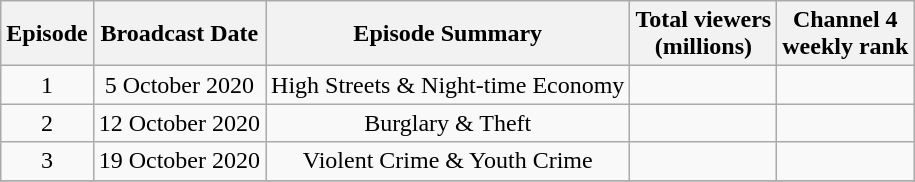<table class=wikitable style="text-align:center">
<tr>
<th scope="col">Episode</th>
<th scope="col">Broadcast Date</th>
<th scope="col">Episode Summary</th>
<th scope="col">Total viewers<br>(millions)</th>
<th scope="col">Channel 4<br>weekly rank</th>
</tr>
<tr>
<td>1</td>
<td>5 October 2020</td>
<td>High Streets & Night-time Economy</td>
<td></td>
<td></td>
</tr>
<tr>
<td>2</td>
<td>12 October 2020</td>
<td>Burglary & Theft</td>
<td></td>
<td></td>
</tr>
<tr>
<td>3</td>
<td>19 October 2020</td>
<td>Violent Crime & Youth Crime</td>
<td></td>
<td></td>
</tr>
<tr>
</tr>
</table>
